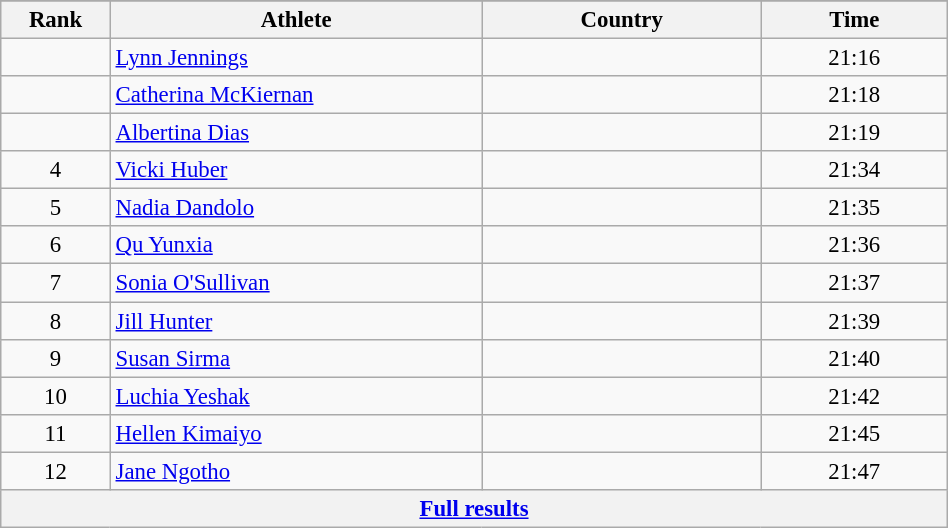<table class="wikitable sortable" style=" text-align:center; font-size:95%;" width="50%">
<tr>
</tr>
<tr>
<th width=5%>Rank</th>
<th width=20%>Athlete</th>
<th width=15%>Country</th>
<th width=10%>Time</th>
</tr>
<tr>
<td align=center></td>
<td align=left><a href='#'>Lynn Jennings</a></td>
<td align=left></td>
<td>21:16</td>
</tr>
<tr>
<td align=center></td>
<td align=left><a href='#'>Catherina McKiernan</a></td>
<td align=left></td>
<td>21:18</td>
</tr>
<tr>
<td align=center></td>
<td align=left><a href='#'>Albertina Dias</a></td>
<td align=left></td>
<td>21:19</td>
</tr>
<tr>
<td align=center>4</td>
<td align=left><a href='#'>Vicki Huber</a></td>
<td align=left></td>
<td>21:34</td>
</tr>
<tr>
<td align=center>5</td>
<td align=left><a href='#'>Nadia Dandolo</a></td>
<td align=left></td>
<td>21:35</td>
</tr>
<tr>
<td align=center>6</td>
<td align=left><a href='#'>Qu Yunxia</a></td>
<td align=left></td>
<td>21:36</td>
</tr>
<tr>
<td align=center>7</td>
<td align=left><a href='#'>Sonia O'Sullivan</a></td>
<td align=left></td>
<td>21:37</td>
</tr>
<tr>
<td align=center>8</td>
<td align=left><a href='#'>Jill Hunter</a></td>
<td align=left></td>
<td>21:39</td>
</tr>
<tr>
<td align=center>9</td>
<td align=left><a href='#'>Susan Sirma</a></td>
<td align=left></td>
<td>21:40</td>
</tr>
<tr>
<td align=center>10</td>
<td align=left><a href='#'>Luchia Yeshak</a></td>
<td align=left></td>
<td>21:42</td>
</tr>
<tr>
<td align=center>11</td>
<td align=left><a href='#'>Hellen Kimaiyo</a></td>
<td align=left></td>
<td>21:45</td>
</tr>
<tr>
<td align=center>12</td>
<td align=left><a href='#'>Jane Ngotho</a></td>
<td align=left></td>
<td>21:47</td>
</tr>
<tr class="sortbottom">
<th colspan=4 align=center><a href='#'>Full results</a></th>
</tr>
</table>
